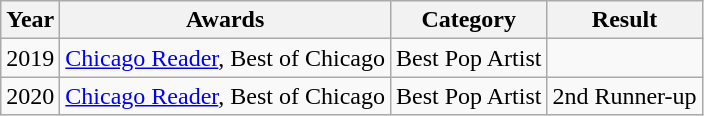<table class="wikitable">
<tr>
<th>Year</th>
<th>Awards</th>
<th>Category</th>
<th>Result</th>
</tr>
<tr>
<td>2019</td>
<td><a href='#'>Chicago Reader</a>, Best of Chicago</td>
<td>Best Pop Artist</td>
<td></td>
</tr>
<tr>
<td>2020</td>
<td><a href='#'>Chicago Reader</a>, Best of Chicago</td>
<td>Best Pop Artist</td>
<td>2nd Runner-up</td>
</tr>
</table>
